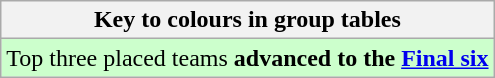<table class="wikitable">
<tr>
<th>Key to colours in group tables</th>
</tr>
<tr style="background:#cfc;">
<td>Top three placed teams <strong>advanced to the <a href='#'>Final six</a></strong></td>
</tr>
</table>
